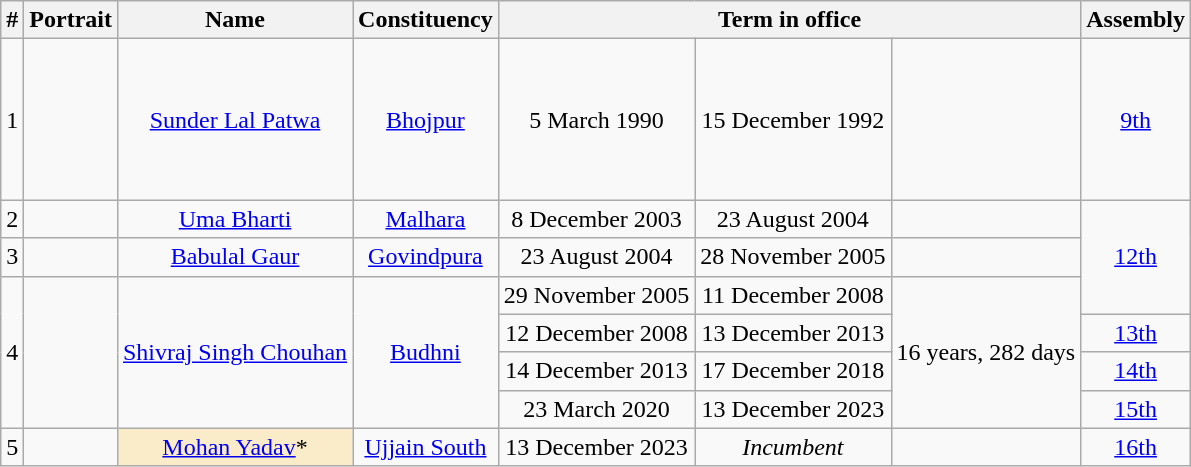<table class="wikitable plainrowheaders" style="text-align:center">
<tr align=center>
<th>#</th>
<th>Portrait</th>
<th>Name</th>
<th>Constituency</th>
<th colspan="3">Term in office</th>
<th>Assembly</th>
</tr>
<tr align="center">
<td>1</td>
<td align="center" height="100px"></td>
<td><a href='#'>Sunder Lal Patwa</a></td>
<td><a href='#'>Bhojpur</a></td>
<td>5 March 1990</td>
<td>15 December 1992</td>
<td></td>
<td><a href='#'>9th</a></td>
</tr>
<tr align="center">
<td>2</td>
<td></td>
<td><a href='#'>Uma Bharti</a></td>
<td><a href='#'>Malhara</a></td>
<td>8 December 2003</td>
<td>23 August 2004</td>
<td></td>
<td rowspan="3"><a href='#'>12th</a></td>
</tr>
<tr align="center">
<td>3</td>
<td></td>
<td><a href='#'>Babulal Gaur</a></td>
<td><a href='#'>Govindpura</a></td>
<td>23 August 2004</td>
<td>28 November 2005</td>
<td></td>
</tr>
<tr align="center">
<td rowspan="4">4</td>
<td rowspan="4"></td>
<td rowspan="4"><a href='#'>Shivraj Singh Chouhan</a></td>
<td rowspan="4"><a href='#'>Budhni</a></td>
<td>29 November 2005</td>
<td>11 December 2008</td>
<td rowspan="4">16 years, 282 days</td>
</tr>
<tr align="center">
<td>12 December 2008</td>
<td>13 December 2013</td>
<td><a href='#'>13th</a></td>
</tr>
<tr align="center">
<td>14 December 2013</td>
<td>17 December 2018</td>
<td><a href='#'>14th</a></td>
</tr>
<tr align="center">
<td>23 March 2020</td>
<td>13 December 2023</td>
<td><a href='#'>15th</a></td>
</tr>
<tr>
<td>5</td>
<td></td>
<td style="background:#faecc8;text-align:center;"><a href='#'>Mohan Yadav</a>*</td>
<td><a href='#'>Ujjain South</a></td>
<td>13 December 2023</td>
<td><em>Incumbent</em></td>
<td></td>
<td><a href='#'>16th</a></td>
</tr>
</table>
